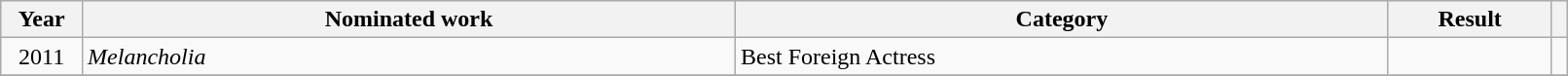<table class="wikitable" style="width:85%;">
<tr>
<th width=5%>Year</th>
<th style="width:40%;">Nominated work</th>
<th style="width:40%;">Category</th>
<th style="width:10%;">Result</th>
<th width=1%></th>
</tr>
<tr>
<td style="text-align:center;">2011</td>
<td><em>Melancholia</em></td>
<td>Best Foreign Actress</td>
<td></td>
<td style="text-align:center;"></td>
</tr>
<tr>
</tr>
</table>
